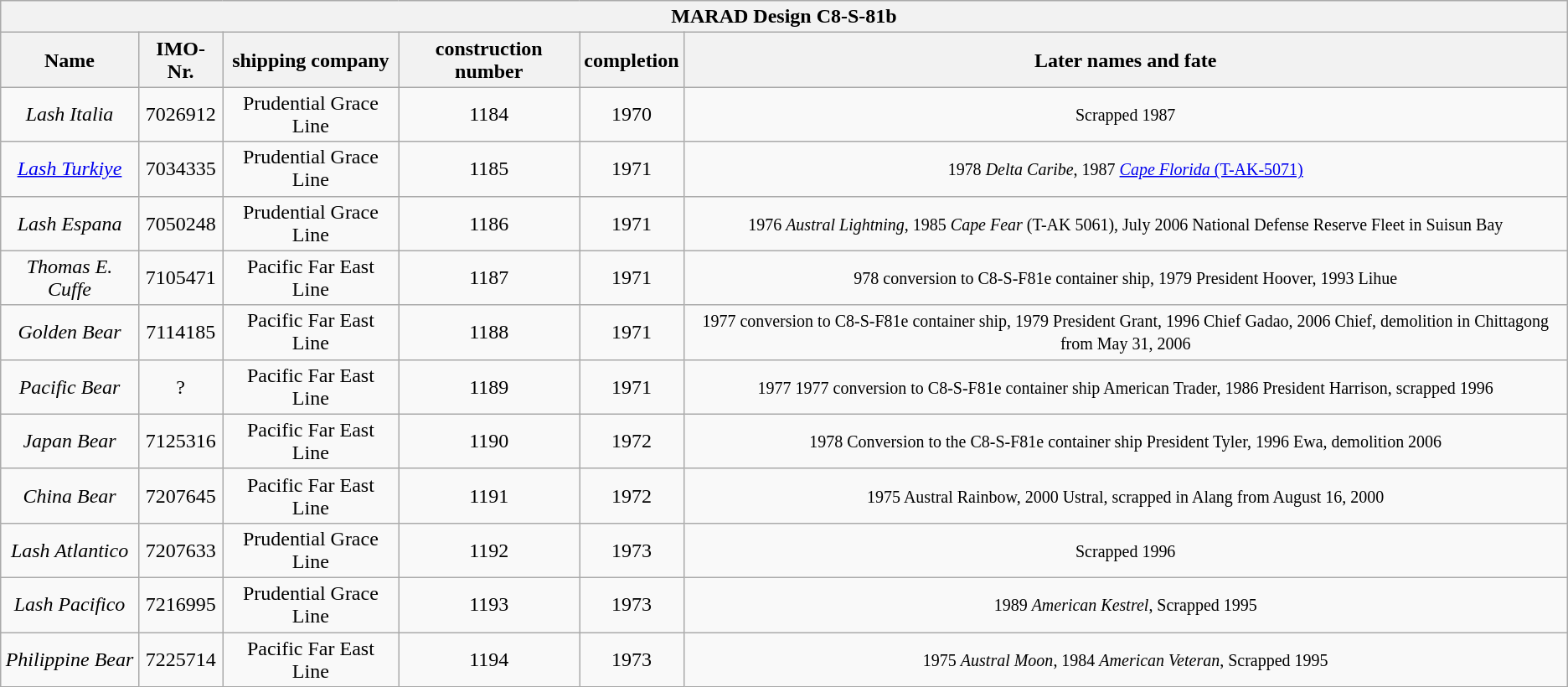<table class="wikitable sortable" style="text-align:center;">
<tr>
<th colspan="6" style="text-align:center">MARAD Design C8-S-81b</th>
</tr>
<tr class="hintergrundfarbe5">
<th>Name</th>
<th>IMO-Nr.</th>
<th>shipping company</th>
<th>construction number</th>
<th>completion</th>
<th class="unsortable">Later names and fate</th>
</tr>
<tr>
<td><em>Lash Italia</em></td>
<td>7026912</td>
<td>Prudential Grace Line</td>
<td>1184</td>
<td>1970</td>
<td><small>Scrapped 1987</small></td>
</tr>
<tr>
<td><a href='#'><em>Lash Turkiye</em></a></td>
<td>7034335</td>
<td>Prudential Grace Line</td>
<td>1185</td>
<td>1971</td>
<td><small>1978 <em>Delta Caribe</em>, 1987 <a href='#'><em>Cape Florida</em> (T-AK-5071)</a></small></td>
</tr>
<tr>
<td><em>Lash Espana</em></td>
<td>7050248</td>
<td>Prudential Grace Line</td>
<td>1186</td>
<td>1971</td>
<td><small>1976 <em>Austral Lightning</em>, 1985 <em>Cape Fear</em> (T-AK 5061), July 2006 National Defense Reserve Fleet in Suisun Bay </small></td>
</tr>
<tr>
<td><em>Thomas E. Cuffe</em></td>
<td>7105471</td>
<td>Pacific Far East Line</td>
<td>1187</td>
<td>1971</td>
<td><small>978 conversion to C8-S-F81e container ship, 1979 President Hoover, 1993 Lihue</small></td>
</tr>
<tr>
<td><em>Golden Bear</em></td>
<td>7114185</td>
<td>Pacific Far East Line</td>
<td>1188</td>
<td>1971</td>
<td><small>1977 conversion to C8-S-F81e container ship, 1979 President Grant, 1996 Chief Gadao, 2006 Chief, demolition in Chittagong from May 31, 2006</small></td>
</tr>
<tr>
<td><em>Pacific Bear</em></td>
<td>?</td>
<td>Pacific Far East Line</td>
<td>1189</td>
<td>1971</td>
<td><small>1977 1977 conversion to C8-S-F81e container ship American Trader, 1986 President Harrison, scrapped 1996</small></td>
</tr>
<tr>
<td><em>Japan Bear</em></td>
<td>7125316</td>
<td>Pacific Far East Line</td>
<td>1190</td>
<td>1972</td>
<td><small>1978 Conversion to the C8-S-F81e container ship President Tyler, 1996 Ewa, demolition 2006</small></td>
</tr>
<tr>
<td><em>China Bear</em></td>
<td>7207645</td>
<td>Pacific Far East Line</td>
<td>1191</td>
<td>1972</td>
<td><small>1975 Austral Rainbow, 2000 Ustral, scrapped in Alang from August 16, 2000</small></td>
</tr>
<tr>
<td><em>Lash Atlantico</em></td>
<td>7207633</td>
<td>Prudential Grace Line</td>
<td>1192</td>
<td>1973</td>
<td><small>Scrapped 1996</small></td>
</tr>
<tr>
<td><em>Lash Pacifico</em></td>
<td>7216995</td>
<td>Prudential Grace Line</td>
<td>1193</td>
<td>1973</td>
<td><small>1989 <em>American Kestrel</em>, Scrapped 1995</small></td>
</tr>
<tr>
<td><em>Philippine Bear</em></td>
<td>7225714</td>
<td>Pacific Far East Line</td>
<td>1194</td>
<td>1973</td>
<td><small>1975 <em>Austral Moon</em>, 1984 <em>American Veteran</em>, Scrapped 1995</small></td>
</tr>
</table>
